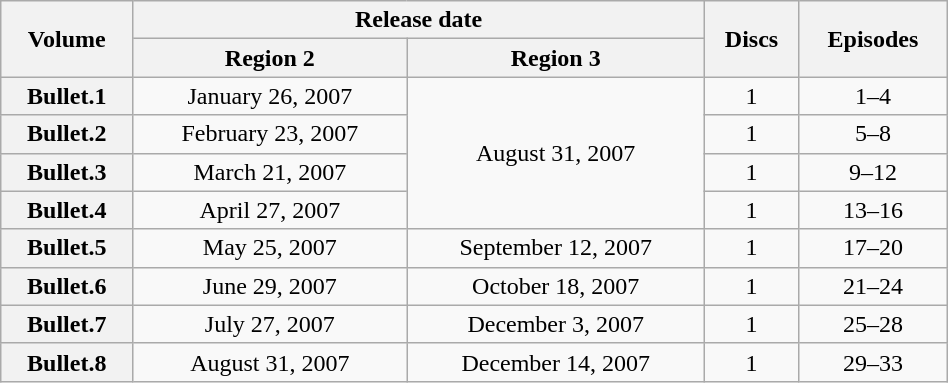<table class="wikitable" style="width: 50%; text-align: center;">
<tr>
<th rowspan=2>Volume</th>
<th colspan=2>Release date</th>
<th rowspan=2>Discs</th>
<th rowspan=2>Episodes</th>
</tr>
<tr>
<th>Region 2</th>
<th>Region 3</th>
</tr>
<tr>
<th>Bullet.1</th>
<td>January 26, 2007</td>
<td rowspan=4>August 31, 2007</td>
<td>1</td>
<td>1–4</td>
</tr>
<tr>
<th>Bullet.2</th>
<td>February 23, 2007</td>
<td>1</td>
<td>5–8</td>
</tr>
<tr>
<th>Bullet.3</th>
<td>March 21, 2007</td>
<td>1</td>
<td>9–12</td>
</tr>
<tr>
<th>Bullet.4</th>
<td>April 27, 2007</td>
<td>1</td>
<td>13–16</td>
</tr>
<tr>
<th>Bullet.5</th>
<td>May 25, 2007</td>
<td>September 12, 2007</td>
<td>1</td>
<td>17–20</td>
</tr>
<tr>
<th>Bullet.6</th>
<td>June 29, 2007</td>
<td>October 18, 2007</td>
<td>1</td>
<td>21–24</td>
</tr>
<tr>
<th>Bullet.7</th>
<td>July 27, 2007</td>
<td>December 3, 2007</td>
<td>1</td>
<td>25–28</td>
</tr>
<tr>
<th>Bullet.8</th>
<td>August 31, 2007</td>
<td>December 14, 2007</td>
<td>1</td>
<td>29–33</td>
</tr>
</table>
